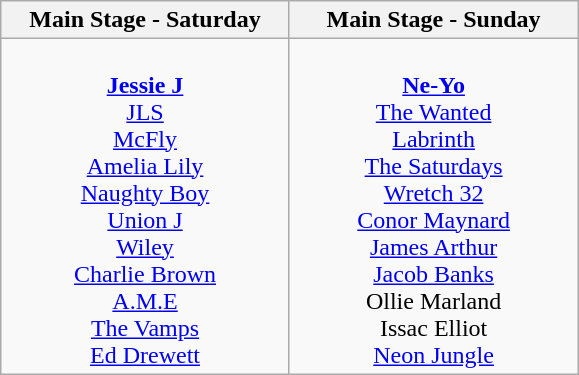<table class="wikitable">
<tr>
<th>Main Stage - Saturday</th>
<th>Main Stage - Sunday</th>
</tr>
<tr>
<td valign="top" align="center" width=185><br><strong><a href='#'>Jessie J</a></strong>
<br><a href='#'>JLS</a>
<br><a href='#'>McFly</a>
<br><a href='#'>Amelia Lily</a>
<br><a href='#'>Naughty Boy</a>
<br><a href='#'>Union J</a>
<br><a href='#'>Wiley</a>
<br><a href='#'>Charlie Brown</a>
<br><a href='#'>A.M.E</a>
<br><a href='#'>The Vamps</a>
<br><a href='#'>Ed Drewett</a></td>
<td valign="top" align="center" width=185><br><strong><a href='#'>Ne-Yo</a></strong>
<br><a href='#'>The Wanted</a>
<br><a href='#'>Labrinth</a>
<br><a href='#'>The Saturdays</a>
<br><a href='#'>Wretch 32</a>
<br><a href='#'>Conor Maynard</a>
<br><a href='#'>James Arthur</a>
<br><a href='#'>Jacob Banks</a>
<br>Ollie Marland
<br>Issac Elliot
<br><a href='#'>Neon Jungle</a></td>
</tr>
</table>
